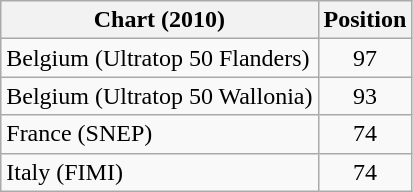<table class="wikitable sortable">
<tr>
<th>Chart (2010)</th>
<th>Position</th>
</tr>
<tr>
<td>Belgium (Ultratop 50 Flanders)</td>
<td style="text-align:center;">97</td>
</tr>
<tr>
<td>Belgium (Ultratop 50 Wallonia)</td>
<td style="text-align:center;">93</td>
</tr>
<tr>
<td>France (SNEP)</td>
<td style="text-align:center;">74</td>
</tr>
<tr>
<td>Italy (FIMI)</td>
<td style="text-align:center;">74</td>
</tr>
</table>
